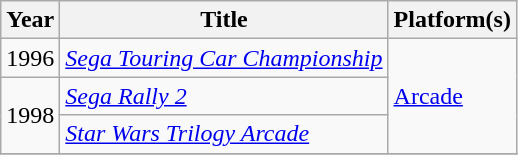<table class="wikitable sortable">
<tr>
<th>Year</th>
<th>Title</th>
<th>Platform(s)</th>
</tr>
<tr>
<td>1996</td>
<td><em><a href='#'>Sega Touring Car Championship</a></em></td>
<td rowspan="3"><a href='#'>Arcade</a></td>
</tr>
<tr>
<td rowspan="2">1998</td>
<td><em><a href='#'>Sega Rally 2</a></em></td>
</tr>
<tr>
<td><em><a href='#'>Star Wars Trilogy Arcade</a></em></td>
</tr>
<tr>
</tr>
</table>
